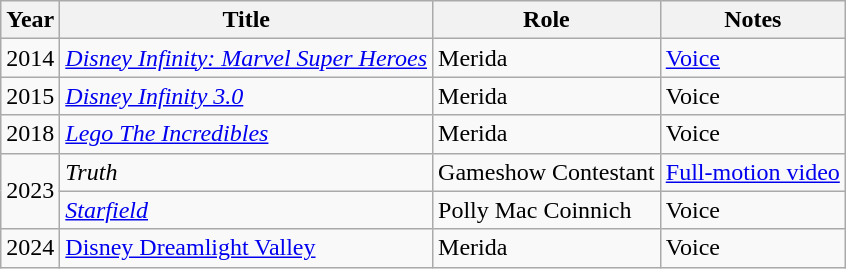<table class="wikitable">
<tr align="center">
<th>Year</th>
<th>Title</th>
<th>Role</th>
<th>Notes</th>
</tr>
<tr>
<td>2014</td>
<td><em><a href='#'>Disney Infinity: Marvel Super Heroes</a></em></td>
<td>Merida</td>
<td><a href='#'>Voice</a></td>
</tr>
<tr>
<td>2015</td>
<td><em><a href='#'>Disney Infinity 3.0</a></em></td>
<td>Merida</td>
<td>Voice</td>
</tr>
<tr>
<td>2018</td>
<td><em><a href='#'>Lego The Incredibles</a></em></td>
<td>Merida</td>
<td>Voice</td>
</tr>
<tr>
<td rowspan="2">2023</td>
<td><em>Truth</em></td>
<td>Gameshow Contestant</td>
<td><a href='#'>Full-motion video</a></td>
</tr>
<tr>
<td><em><a href='#'>Starfield</a></em></td>
<td>Polly Mac Coinnich</td>
<td>Voice</td>
</tr>
<tr>
<td>2024</td>
<td><a href='#'>Disney Dreamlight Valley</a></td>
<td>Merida</td>
<td>Voice</td>
</tr>
</table>
